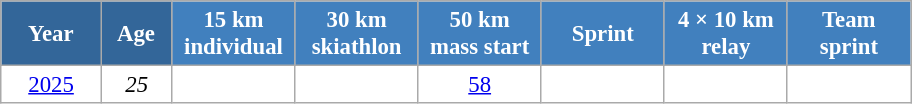<table class="wikitable" style="font-size:95%; text-align:center; border:grey solid 1px; border-collapse:collapse; background:#ffffff;">
<tr>
<th style="background-color:#369; color:white; width:60px;"> Year </th>
<th style="background-color:#369; color:white; width:40px;"> Age </th>
<th style="background-color:#4180be; color:white; width:75px;"> 15 km <br> individual </th>
<th style="background-color:#4180be; color:white; width:75px;"> 30 km <br> skiathlon </th>
<th style="background-color:#4180be; color:white; width:75px;"> 50 km <br> mass start </th>
<th style="background-color:#4180be; color:white; width:75px;"> Sprint </th>
<th style="background-color:#4180be; color:white; width:75px;"> 4 × 10 km <br> relay </th>
<th style="background-color:#4180be; color:white; width:75px;"> Team <br> sprint </th>
</tr>
<tr>
<td><a href='#'>2025</a></td>
<td><em>25</em></td>
<td></td>
<td></td>
<td><a href='#'>58</a></td>
<td></td>
<td></td>
<td></td>
</tr>
</table>
